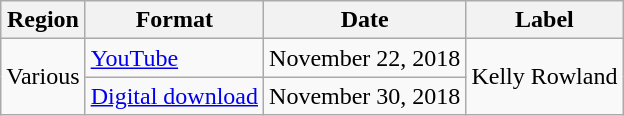<table class="wikitable plainrowheaders unsortable">
<tr>
<th>Region</th>
<th>Format</th>
<th>Date</th>
<th>Label</th>
</tr>
<tr>
<td rowspan="2">Various</td>
<td><a href='#'>YouTube</a></td>
<td>November 22, 2018</td>
<td rowspan="2">Kelly Rowland</td>
</tr>
<tr>
<td><a href='#'>Digital download</a></td>
<td>November 30, 2018</td>
</tr>
</table>
